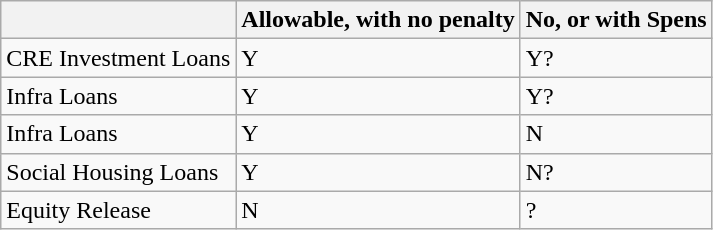<table class="wikitable">
<tr>
<th></th>
<th>Allowable, with no penalty</th>
<th>No, or with Spens</th>
</tr>
<tr>
<td>CRE Investment Loans</td>
<td>Y</td>
<td>Y?</td>
</tr>
<tr>
<td>Infra Loans</td>
<td>Y</td>
<td>Y?</td>
</tr>
<tr>
<td>Infra Loans</td>
<td>Y</td>
<td>N</td>
</tr>
<tr>
<td>Social Housing Loans</td>
<td>Y</td>
<td>N?</td>
</tr>
<tr>
<td>Equity Release</td>
<td>N</td>
<td>?</td>
</tr>
</table>
